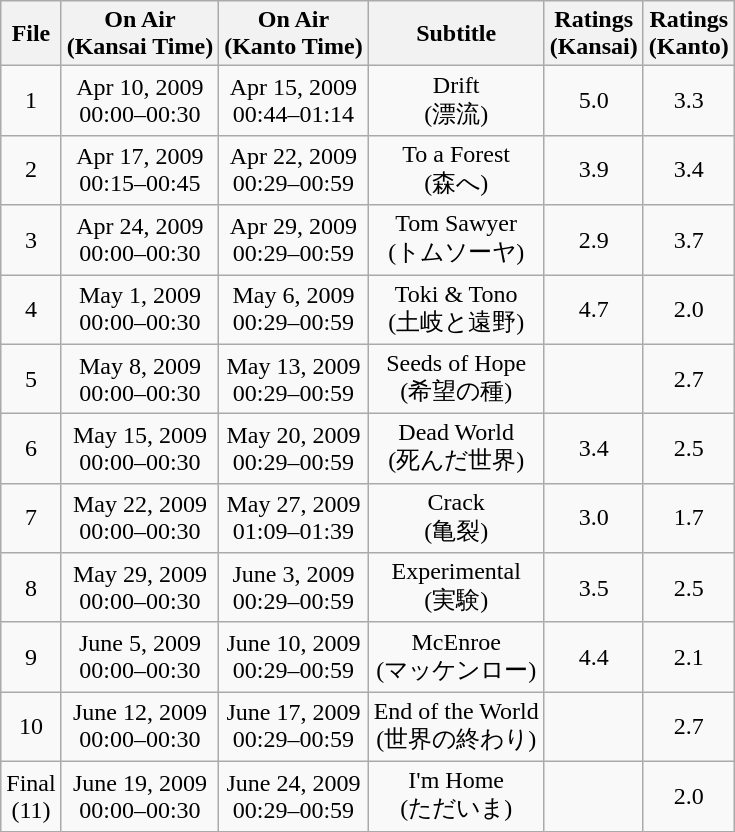<table class="wikitable" style="text-align: center;">
<tr>
<th scope="col">File</th>
<th scope="col">On Air<br>(Kansai Time)</th>
<th scope="col">On Air<br>(Kanto Time)</th>
<th scope="col">Subtitle</th>
<th scope="col">Ratings<br>(Kansai)</th>
<th scope="col">Ratings<br>(Kanto)</th>
</tr>
<tr>
<td>1</td>
<td>Apr 10, 2009<br>00:00–00:30</td>
<td>Apr 15, 2009<br>00:44–01:14</td>
<td>Drift<br>(漂流)</td>
<td>5.0</td>
<td>3.3</td>
</tr>
<tr>
<td>2</td>
<td>Apr 17, 2009<br>00:15–00:45</td>
<td>Apr 22, 2009<br>00:29–00:59</td>
<td>To a Forest<br>(森へ)</td>
<td>3.9</td>
<td>3.4</td>
</tr>
<tr>
<td>3</td>
<td>Apr 24, 2009<br>00:00–00:30</td>
<td>Apr 29, 2009<br>00:29–00:59</td>
<td>Tom Sawyer<br>(トムソーヤ)</td>
<td>2.9</td>
<td>3.7</td>
</tr>
<tr>
<td>4</td>
<td>May 1, 2009<br>00:00–00:30</td>
<td>May 6, 2009<br>00:29–00:59</td>
<td>Toki & Tono<br>(土岐と遠野)</td>
<td>4.7</td>
<td>2.0</td>
</tr>
<tr>
<td>5</td>
<td>May 8, 2009<br>00:00–00:30</td>
<td>May 13, 2009<br>00:29–00:59</td>
<td>Seeds of Hope<br>(希望の種)</td>
<td></td>
<td>2.7</td>
</tr>
<tr>
<td>6</td>
<td>May 15, 2009<br>00:00–00:30</td>
<td>May 20, 2009<br>00:29–00:59</td>
<td>Dead World<br>(死んだ世界)</td>
<td>3.4</td>
<td>2.5</td>
</tr>
<tr>
<td>7</td>
<td>May 22, 2009<br>00:00–00:30</td>
<td>May 27, 2009<br>01:09–01:39</td>
<td>Crack<br>(亀裂)</td>
<td>3.0</td>
<td>1.7</td>
</tr>
<tr>
<td>8</td>
<td>May 29, 2009<br>00:00–00:30</td>
<td>June 3, 2009<br>00:29–00:59</td>
<td>Experimental<br>(実験)</td>
<td>3.5</td>
<td>2.5</td>
</tr>
<tr>
<td>9</td>
<td>June 5, 2009<br>00:00–00:30</td>
<td>June 10, 2009<br>00:29–00:59</td>
<td>McEnroe<br>(マッケンロー)</td>
<td>4.4</td>
<td>2.1</td>
</tr>
<tr>
<td>10</td>
<td>June 12, 2009<br>00:00–00:30</td>
<td>June 17, 2009<br>00:29–00:59</td>
<td>End of the World<br>(世界の終わり)</td>
<td></td>
<td>2.7</td>
</tr>
<tr>
<td>Final<br>(11)</td>
<td>June 19, 2009<br>00:00–00:30</td>
<td>June 24, 2009<br>00:29–00:59</td>
<td>I'm Home<br>(ただいま)</td>
<td></td>
<td>2.0</td>
</tr>
</table>
